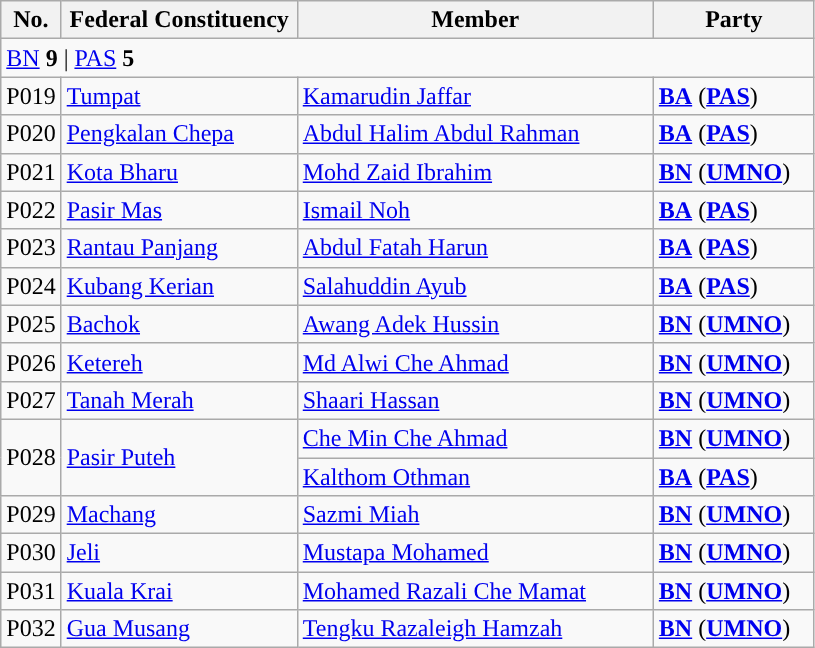<table class="wikitable sortable">
<tr>
<th style="width:30px;">No.</th>
<th style="width:150px;">Federal Constituency</th>
<th style="width:230px;">Member</th>
<th style="width:100px;">Party</th>
</tr>
<tr>
<td colspan="4"><a href='#'>BN</a> <strong>9</strong> | <a href='#'>PAS</a> <strong>5</strong></td>
</tr>
<tr>
<td>P019</td>
<td><a href='#'>Tumpat</a></td>
<td><a href='#'>Kamarudin Jaffar</a></td>
<td><strong><a href='#'>BA</a></strong> (<strong><a href='#'>PAS</a></strong>)</td>
</tr>
<tr>
<td>P020</td>
<td><a href='#'>Pengkalan Chepa</a></td>
<td><a href='#'>Abdul Halim Abdul Rahman</a></td>
<td><strong><a href='#'>BA</a></strong> (<strong><a href='#'>PAS</a></strong>)</td>
</tr>
<tr>
<td>P021</td>
<td><a href='#'>Kota Bharu</a></td>
<td><a href='#'>Mohd Zaid Ibrahim</a></td>
<td><strong><a href='#'>BN</a></strong> (<strong><a href='#'>UMNO</a></strong>)</td>
</tr>
<tr>
<td>P022</td>
<td><a href='#'>Pasir Mas</a></td>
<td><a href='#'>Ismail Noh</a></td>
<td><strong><a href='#'>BA</a></strong> (<strong><a href='#'>PAS</a></strong>)</td>
</tr>
<tr>
<td>P023</td>
<td><a href='#'>Rantau Panjang</a></td>
<td><a href='#'>Abdul Fatah Harun</a></td>
<td><strong><a href='#'>BA</a></strong> (<strong><a href='#'>PAS</a></strong>)</td>
</tr>
<tr>
<td>P024</td>
<td><a href='#'>Kubang Kerian</a></td>
<td><a href='#'>Salahuddin Ayub</a></td>
<td><strong><a href='#'>BA</a></strong> (<strong><a href='#'>PAS</a></strong>)</td>
</tr>
<tr>
<td>P025</td>
<td><a href='#'>Bachok</a></td>
<td><a href='#'>Awang Adek Hussin</a></td>
<td><strong><a href='#'>BN</a></strong> (<strong><a href='#'>UMNO</a></strong>)</td>
</tr>
<tr>
<td>P026</td>
<td><a href='#'>Ketereh</a></td>
<td><a href='#'>Md Alwi Che Ahmad</a></td>
<td><strong><a href='#'>BN</a></strong> (<strong><a href='#'>UMNO</a></strong>)</td>
</tr>
<tr>
<td>P027</td>
<td><a href='#'>Tanah Merah</a></td>
<td><a href='#'>Shaari Hassan</a></td>
<td><strong><a href='#'>BN</a></strong> (<strong><a href='#'>UMNO</a></strong>)</td>
</tr>
<tr>
<td rowspan=2>P028</td>
<td rowspan=2><a href='#'>Pasir Puteh</a></td>
<td><a href='#'>Che Min Che Ahmad</a> </td>
<td><strong><a href='#'>BN</a></strong> (<strong><a href='#'>UMNO</a></strong>)</td>
</tr>
<tr>
<td><a href='#'>Kalthom Othman</a> </td>
<td><strong><a href='#'>BA</a></strong> (<strong><a href='#'>PAS</a></strong>)</td>
</tr>
<tr>
<td>P029</td>
<td><a href='#'>Machang</a></td>
<td><a href='#'>Sazmi Miah</a></td>
<td><strong><a href='#'>BN</a></strong> (<strong><a href='#'>UMNO</a></strong>)</td>
</tr>
<tr>
<td>P030</td>
<td><a href='#'>Jeli</a></td>
<td><a href='#'>Mustapa Mohamed</a></td>
<td><strong><a href='#'>BN</a></strong> (<strong><a href='#'>UMNO</a></strong>)</td>
</tr>
<tr>
<td>P031</td>
<td><a href='#'>Kuala Krai</a></td>
<td><a href='#'>Mohamed Razali Che Mamat</a></td>
<td><strong><a href='#'>BN</a></strong> (<strong><a href='#'>UMNO</a></strong>)</td>
</tr>
<tr>
<td>P032</td>
<td><a href='#'>Gua Musang</a></td>
<td><a href='#'>Tengku Razaleigh Hamzah</a></td>
<td><strong><a href='#'>BN</a></strong> (<strong><a href='#'>UMNO</a></strong>)</td>
</tr>
</table>
